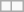<table class="wikitable">
<tr style="vertical-align:top;">
<td></td>
<td></td>
</tr>
</table>
